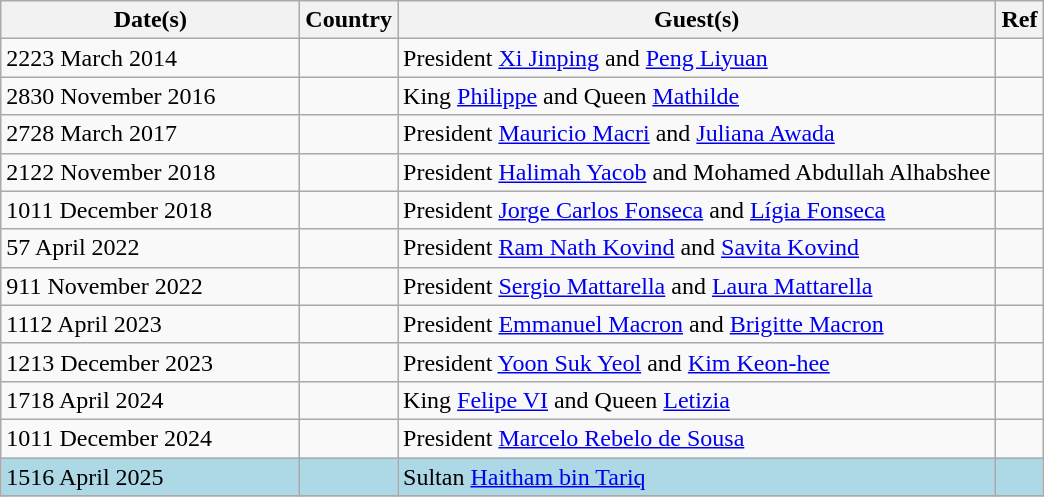<table class="wikitable">
<tr>
<th style="width:12em">Date(s)</th>
<th>Country</th>
<th>Guest(s)</th>
<th>Ref</th>
</tr>
<tr>
<td>2223 March 2014</td>
<td></td>
<td>President <a href='#'>Xi Jinping</a> and <a href='#'>Peng Liyuan</a></td>
<td></td>
</tr>
<tr>
<td>2830 November 2016</td>
<td></td>
<td>King <a href='#'>Philippe</a> and Queen <a href='#'>Mathilde</a></td>
<td></td>
</tr>
<tr>
<td>2728 March 2017</td>
<td></td>
<td>President <a href='#'>Mauricio Macri</a> and <a href='#'>Juliana Awada</a></td>
<td></td>
</tr>
<tr>
<td>2122 November 2018</td>
<td></td>
<td>President <a href='#'>Halimah Yacob</a> and Mohamed Abdullah Alhabshee</td>
<td></td>
</tr>
<tr>
<td>1011 December 2018</td>
<td></td>
<td>President <a href='#'>Jorge Carlos Fonseca</a> and <a href='#'>Lígia Fonseca</a></td>
<td></td>
</tr>
<tr>
<td>57 April 2022</td>
<td></td>
<td>President <a href='#'>Ram Nath Kovind</a> and <a href='#'>Savita Kovind</a></td>
<td></td>
</tr>
<tr>
<td>911 November 2022</td>
<td></td>
<td>President <a href='#'>Sergio Mattarella</a> and <a href='#'>Laura Mattarella</a></td>
<td></td>
</tr>
<tr>
<td>1112 April 2023</td>
<td></td>
<td>President <a href='#'>Emmanuel Macron</a> and <a href='#'>Brigitte Macron</a></td>
<td></td>
</tr>
<tr>
<td>1213 December 2023</td>
<td></td>
<td>President <a href='#'>Yoon Suk Yeol</a> and <a href='#'>Kim Keon-hee</a></td>
<td></td>
</tr>
<tr>
<td>1718 April 2024</td>
<td></td>
<td>King <a href='#'>Felipe VI</a> and Queen <a href='#'>Letizia</a></td>
<td></td>
</tr>
<tr>
<td>1011 December 2024</td>
<td></td>
<td>President <a href='#'>Marcelo Rebelo de Sousa</a></td>
<td></td>
</tr>
<tr bgcolor="lightblue">
<td>1516 April 2025</td>
<td></td>
<td>Sultan <a href='#'>Haitham bin Tariq</a></td>
<td></td>
</tr>
<tr>
</tr>
</table>
